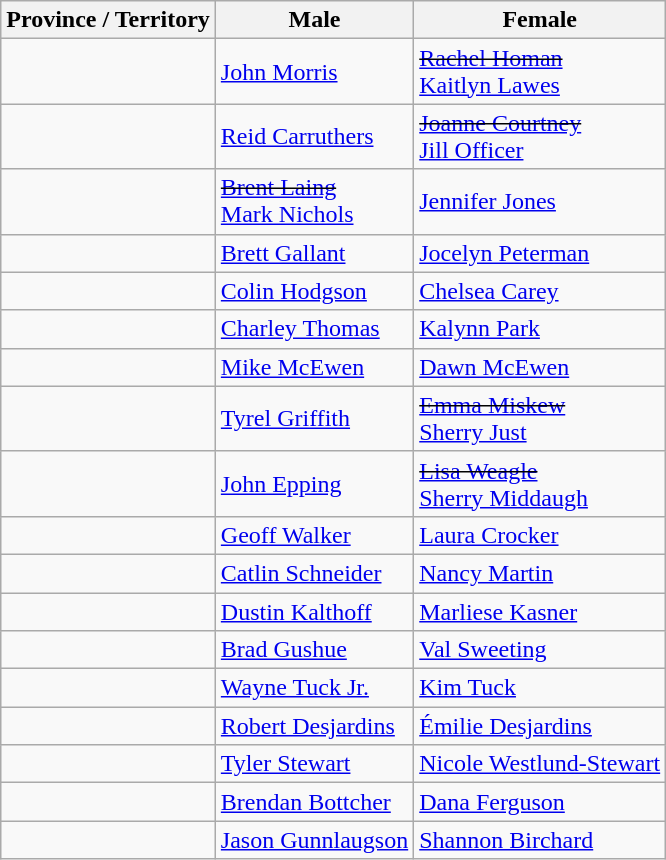<table class="wikitable">
<tr>
<th scope="col">Province / Territory</th>
<th scope="col">Male</th>
<th scope="col">Female</th>
</tr>
<tr>
<td><br></td>
<td><a href='#'>John Morris</a></td>
<td><s><a href='#'>Rachel Homan</a></s>  <br><a href='#'>Kaitlyn Lawes</a></td>
</tr>
<tr>
<td></td>
<td><a href='#'>Reid Carruthers</a></td>
<td><s><a href='#'>Joanne Courtney</a></s>  <br><a href='#'>Jill Officer</a></td>
</tr>
<tr>
<td> <br> </td>
<td><s><a href='#'>Brent Laing</a></s> <br><a href='#'>Mark Nichols</a></td>
<td><a href='#'>Jennifer Jones</a></td>
</tr>
<tr>
<td><br></td>
<td><a href='#'>Brett Gallant</a></td>
<td><a href='#'>Jocelyn Peterman</a></td>
</tr>
<tr>
<td><br></td>
<td><a href='#'>Colin Hodgson</a></td>
<td><a href='#'>Chelsea Carey</a></td>
</tr>
<tr>
<td></td>
<td><a href='#'>Charley Thomas</a></td>
<td><a href='#'>Kalynn Park</a></td>
</tr>
<tr>
<td></td>
<td><a href='#'>Mike McEwen</a></td>
<td><a href='#'>Dawn McEwen</a></td>
</tr>
<tr>
<td><br></td>
<td><a href='#'>Tyrel Griffith</a></td>
<td><s><a href='#'>Emma Miskew</a> </s> <br><a href='#'>Sherry Just</a></td>
</tr>
<tr>
<td></td>
<td><a href='#'>John Epping</a></td>
<td><s><a href='#'>Lisa Weagle</a></s> <br><a href='#'>Sherry Middaugh</a></td>
</tr>
<tr>
<td><br></td>
<td><a href='#'>Geoff Walker</a></td>
<td><a href='#'>Laura Crocker</a></td>
</tr>
<tr>
<td></td>
<td><a href='#'>Catlin Schneider</a></td>
<td><a href='#'>Nancy Martin</a></td>
</tr>
<tr>
<td></td>
<td><a href='#'>Dustin Kalthoff</a></td>
<td><a href='#'>Marliese Kasner</a></td>
</tr>
<tr>
<td><br></td>
<td><a href='#'>Brad Gushue</a></td>
<td><a href='#'>Val Sweeting</a></td>
</tr>
<tr>
<td></td>
<td><a href='#'>Wayne Tuck Jr.</a></td>
<td><a href='#'>Kim Tuck</a></td>
</tr>
<tr>
<td></td>
<td><a href='#'>Robert Desjardins</a></td>
<td><a href='#'>Émilie Desjardins</a></td>
</tr>
<tr>
<td></td>
<td><a href='#'>Tyler Stewart</a></td>
<td><a href='#'>Nicole Westlund-Stewart</a></td>
</tr>
<tr>
<td></td>
<td><a href='#'>Brendan Bottcher</a></td>
<td><a href='#'>Dana Ferguson</a></td>
</tr>
<tr>
<td></td>
<td><a href='#'>Jason Gunnlaugson</a></td>
<td><a href='#'>Shannon Birchard</a></td>
</tr>
</table>
